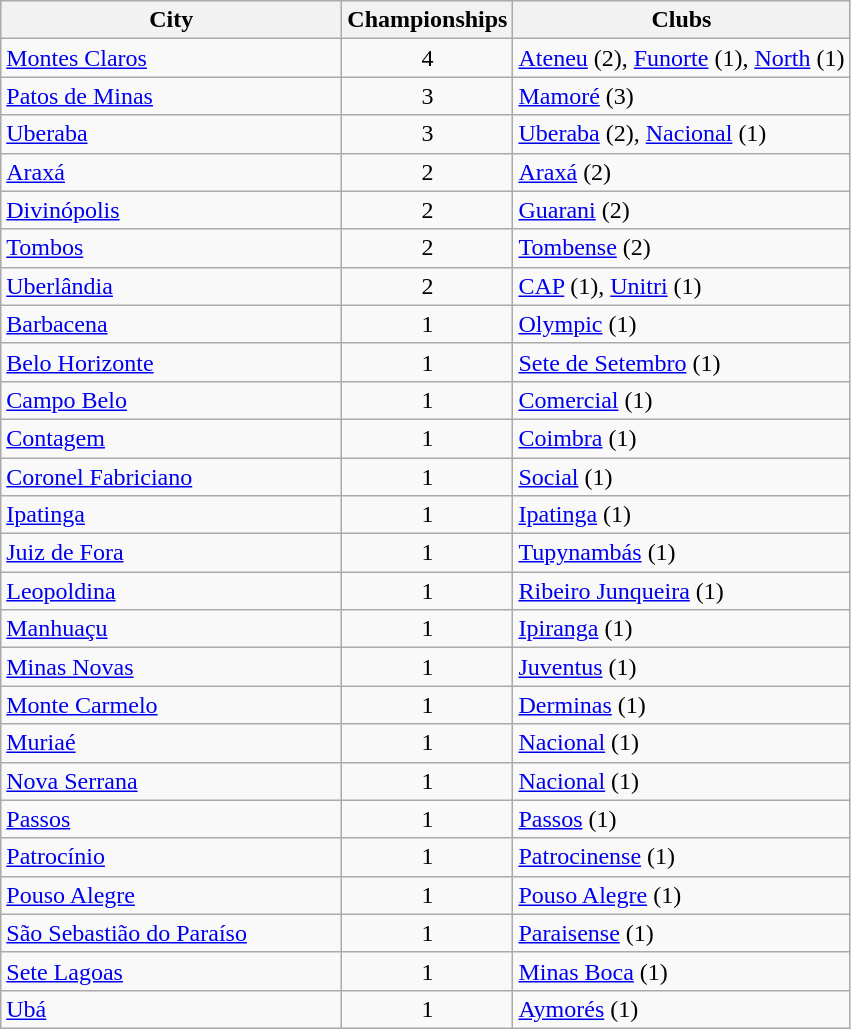<table class="wikitable">
<tr>
<th style="width:220px">City</th>
<th>Championships</th>
<th>Clubs</th>
</tr>
<tr>
<td> <a href='#'>Montes Claros</a></td>
<td align="center">4</td>
<td><a href='#'>Ateneu</a> (2), <a href='#'>Funorte</a> (1), <a href='#'>North</a> (1)</td>
</tr>
<tr>
<td> <a href='#'>Patos de Minas</a></td>
<td align="center">3</td>
<td><a href='#'>Mamoré</a> (3)</td>
</tr>
<tr>
<td> <a href='#'>Uberaba</a></td>
<td align="center">3</td>
<td><a href='#'>Uberaba</a> (2), <a href='#'>Nacional</a> (1)</td>
</tr>
<tr>
<td> <a href='#'>Araxá</a></td>
<td align="center">2</td>
<td><a href='#'>Araxá</a> (2)</td>
</tr>
<tr>
<td> <a href='#'>Divinópolis</a></td>
<td align="center">2</td>
<td><a href='#'>Guarani</a> (2)</td>
</tr>
<tr>
<td> <a href='#'>Tombos</a></td>
<td align="center">2</td>
<td><a href='#'>Tombense</a> (2)</td>
</tr>
<tr>
<td> <a href='#'>Uberlândia</a></td>
<td align="center">2</td>
<td><a href='#'>CAP</a> (1), <a href='#'>Unitri</a> (1)</td>
</tr>
<tr>
<td> <a href='#'>Barbacena</a></td>
<td align="center">1</td>
<td><a href='#'>Olympic</a> (1)</td>
</tr>
<tr>
<td> <a href='#'>Belo Horizonte</a></td>
<td align="center">1</td>
<td><a href='#'>Sete de Setembro</a> (1)</td>
</tr>
<tr>
<td> <a href='#'>Campo Belo</a></td>
<td align="center">1</td>
<td><a href='#'>Comercial</a> (1)</td>
</tr>
<tr>
<td> <a href='#'>Contagem</a></td>
<td align="center">1</td>
<td><a href='#'>Coimbra</a> (1)</td>
</tr>
<tr>
<td> <a href='#'>Coronel Fabriciano</a></td>
<td align="center">1</td>
<td><a href='#'>Social</a> (1)</td>
</tr>
<tr>
<td> <a href='#'>Ipatinga</a></td>
<td align="center">1</td>
<td><a href='#'>Ipatinga</a> (1)</td>
</tr>
<tr>
<td> <a href='#'>Juiz de Fora</a></td>
<td align="center">1</td>
<td><a href='#'>Tupynambás</a> (1)</td>
</tr>
<tr>
<td> <a href='#'>Leopoldina</a></td>
<td align="center">1</td>
<td><a href='#'>Ribeiro Junqueira</a> (1)</td>
</tr>
<tr>
<td> <a href='#'>Manhuaçu</a></td>
<td align="center">1</td>
<td><a href='#'>Ipiranga</a> (1)</td>
</tr>
<tr>
<td> <a href='#'>Minas Novas</a></td>
<td align="center">1</td>
<td><a href='#'>Juventus</a> (1)</td>
</tr>
<tr>
<td> <a href='#'>Monte Carmelo</a></td>
<td align="center">1</td>
<td><a href='#'>Derminas</a> (1)</td>
</tr>
<tr>
<td> <a href='#'>Muriaé</a></td>
<td align="center">1</td>
<td><a href='#'>Nacional</a> (1)</td>
</tr>
<tr>
<td> <a href='#'>Nova Serrana</a></td>
<td align="center">1</td>
<td><a href='#'>Nacional</a> (1)</td>
</tr>
<tr>
<td> <a href='#'>Passos</a></td>
<td align="center">1</td>
<td><a href='#'>Passos</a> (1)</td>
</tr>
<tr>
<td> <a href='#'>Patrocínio</a></td>
<td align="center">1</td>
<td><a href='#'>Patrocinense</a> (1)</td>
</tr>
<tr>
<td> <a href='#'>Pouso Alegre</a></td>
<td align="center">1</td>
<td><a href='#'>Pouso Alegre</a> (1)</td>
</tr>
<tr>
<td> <a href='#'>São Sebastião do Paraíso</a></td>
<td align="center">1</td>
<td><a href='#'>Paraisense</a> (1)</td>
</tr>
<tr>
<td> <a href='#'>Sete Lagoas</a></td>
<td align="center">1</td>
<td><a href='#'>Minas Boca</a> (1)</td>
</tr>
<tr>
<td> <a href='#'>Ubá</a></td>
<td align="center">1</td>
<td><a href='#'>Aymorés</a> (1)</td>
</tr>
</table>
